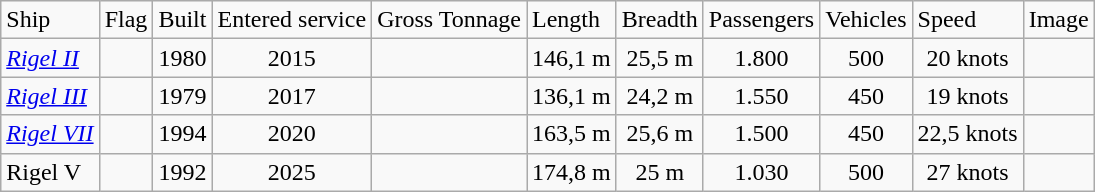<table class="wikitable">
<tr>
<td>Ship</td>
<td>Flag</td>
<td>Built</td>
<td>Entered service</td>
<td>Gross Tonnage</td>
<td>Length</td>
<td>Breadth</td>
<td>Passengers</td>
<td>Vehicles</td>
<td>Speed</td>
<td>Image</td>
</tr>
<tr>
<td><a href='#'><em>Rigel II</em></a></td>
<td></td>
<td align="Center">1980</td>
<td align="Center">2015</td>
<td align="Center"></td>
<td align="Center">146,1 m</td>
<td align="Center">25,5 m</td>
<td align="Center">1.800</td>
<td align="Center">500</td>
<td align="Center">20 knots</td>
<td></td>
</tr>
<tr>
<td><a href='#'><em>Rigel III</em></a></td>
<td></td>
<td align="Center">1979</td>
<td align="Center">2017</td>
<td align="Center"></td>
<td align="Center">136,1 m</td>
<td align="Center">24,2 m</td>
<td align="Center">1.550</td>
<td align="Center">450</td>
<td align="Center">19 knots</td>
<td></td>
</tr>
<tr>
<td><a href='#'><em>Rigel VII</em></a></td>
<td></td>
<td align="Center">1994</td>
<td align="Center">2020</td>
<td align="Center"></td>
<td align="Center">163,5 m</td>
<td align="Center">25,6 m</td>
<td align="Center">1.500</td>
<td align="Center">450</td>
<td align="Center">22,5 knots</td>
<td></td>
</tr>
<tr>
<td>Rigel V</td>
<td></td>
<td align="Center">1992</td>
<td align="Center">2025</td>
<td align="Center"></td>
<td align="Center">174,8 m</td>
<td align="Center">25 m</td>
<td align="Center">1.030</td>
<td align="Center">500</td>
<td align="Center">27 knots</td>
<td></td>
</tr>
</table>
